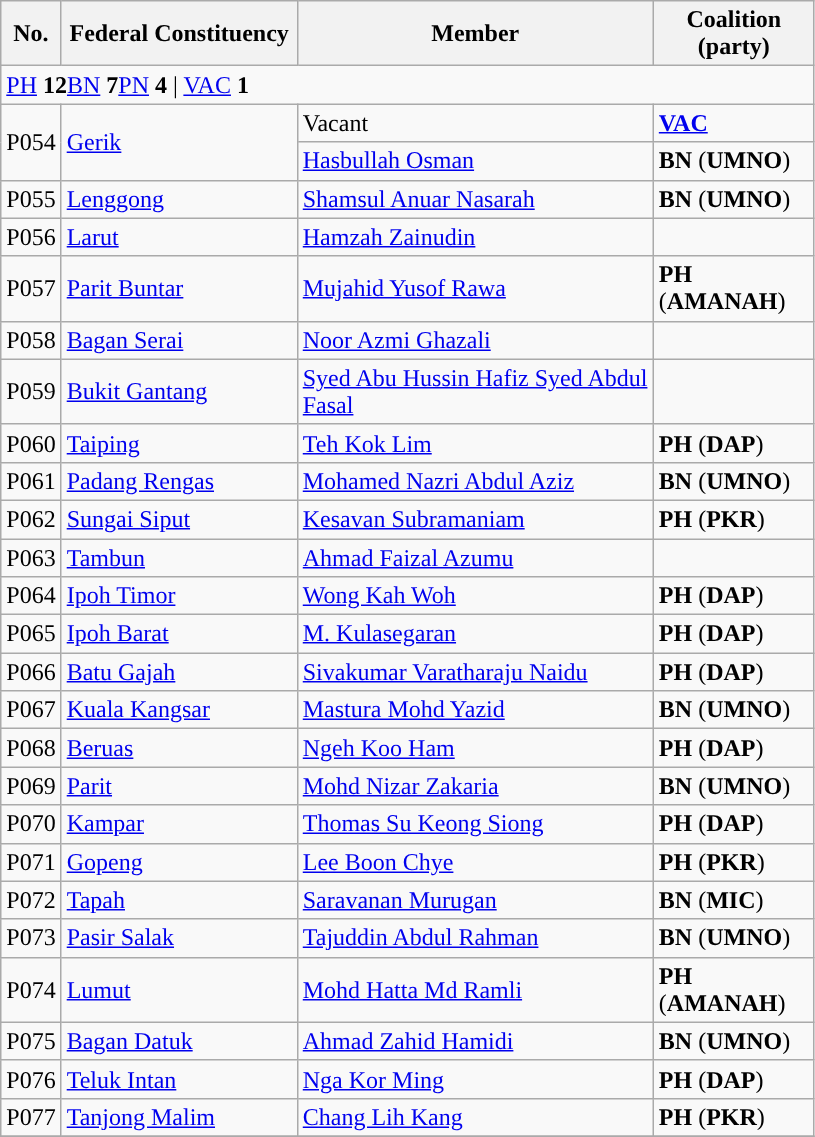<table class="wikitable sortable">
<tr>
<th style="width:30px;">No.</th>
<th style="width:150px;">Federal Constituency</th>
<th style="width:230px;">Member</th>
<th style="width:100px;">Coalition (party)</th>
</tr>
<tr>
<td colspan="4"><a href='#'>PH</a> <strong>12</strong><a href='#'>BN</a> <strong>7</strong><a href='#'>PN</a> <strong>4</strong> | <a href='#'>VAC</a> <strong>1</strong></td>
</tr>
<tr>
<td rowspan="2">P054</td>
<td rowspan="2"><a href='#'>Gerik</a></td>
<td>Vacant </td>
<td><strong><a href='#'>VAC</a></strong></td>
</tr>
<tr>
<td><a href='#'>Hasbullah Osman</a> </td>
<td><strong>BN</strong> (<strong>UMNO</strong>)</td>
</tr>
<tr>
<td>P055</td>
<td><a href='#'>Lenggong</a></td>
<td><a href='#'>Shamsul Anuar Nasarah</a></td>
<td><strong>BN</strong> (<strong>UMNO</strong>)</td>
</tr>
<tr>
<td>P056</td>
<td><a href='#'>Larut</a></td>
<td><a href='#'>Hamzah Zainudin</a></td>
<td></td>
</tr>
<tr>
<td>P057</td>
<td><a href='#'>Parit Buntar</a></td>
<td><a href='#'>Mujahid Yusof Rawa</a></td>
<td><strong>PH</strong> (<strong>AMANAH</strong>)</td>
</tr>
<tr>
<td>P058</td>
<td><a href='#'>Bagan Serai</a></td>
<td><a href='#'>Noor Azmi Ghazali</a></td>
<td></td>
</tr>
<tr>
<td>P059</td>
<td><a href='#'>Bukit Gantang</a></td>
<td><a href='#'>Syed Abu Hussin Hafiz Syed Abdul Fasal</a></td>
<td></td>
</tr>
<tr>
<td>P060</td>
<td><a href='#'>Taiping</a></td>
<td><a href='#'>Teh Kok Lim</a></td>
<td><strong>PH</strong> (<strong>DAP</strong>)</td>
</tr>
<tr>
<td>P061</td>
<td><a href='#'>Padang Rengas</a></td>
<td><a href='#'>Mohamed Nazri Abdul Aziz</a></td>
<td><strong>BN</strong> (<strong>UMNO</strong>)</td>
</tr>
<tr>
<td>P062</td>
<td><a href='#'>Sungai Siput</a></td>
<td><a href='#'>Kesavan Subramaniam</a></td>
<td><strong>PH</strong> (<strong>PKR</strong>)</td>
</tr>
<tr>
<td>P063</td>
<td><a href='#'>Tambun</a></td>
<td><a href='#'>Ahmad Faizal Azumu</a></td>
<td></td>
</tr>
<tr>
<td>P064</td>
<td><a href='#'>Ipoh Timor</a></td>
<td><a href='#'>Wong Kah Woh</a></td>
<td><strong>PH</strong> (<strong>DAP</strong>)</td>
</tr>
<tr>
<td>P065</td>
<td><a href='#'>Ipoh Barat</a></td>
<td><a href='#'>M. Kulasegaran</a></td>
<td><strong>PH</strong> (<strong>DAP</strong>)</td>
</tr>
<tr>
<td>P066</td>
<td><a href='#'>Batu Gajah</a></td>
<td><a href='#'>Sivakumar Varatharaju Naidu</a></td>
<td><strong>PH</strong> (<strong>DAP</strong>)</td>
</tr>
<tr>
<td>P067</td>
<td><a href='#'>Kuala Kangsar</a></td>
<td><a href='#'>Mastura Mohd Yazid</a></td>
<td><strong>BN</strong> (<strong>UMNO</strong>)</td>
</tr>
<tr>
<td>P068</td>
<td><a href='#'>Beruas</a></td>
<td><a href='#'>Ngeh Koo Ham</a></td>
<td><strong>PH</strong> (<strong>DAP</strong>)</td>
</tr>
<tr>
<td>P069</td>
<td><a href='#'>Parit</a></td>
<td><a href='#'>Mohd Nizar Zakaria</a></td>
<td><strong>BN</strong> (<strong>UMNO</strong>)</td>
</tr>
<tr>
<td>P070</td>
<td><a href='#'>Kampar</a></td>
<td><a href='#'>Thomas Su Keong Siong</a></td>
<td><strong>PH</strong> (<strong>DAP</strong>)</td>
</tr>
<tr>
<td>P071</td>
<td><a href='#'>Gopeng</a></td>
<td><a href='#'>Lee Boon Chye</a></td>
<td><strong>PH</strong> (<strong>PKR</strong>)</td>
</tr>
<tr>
<td>P072</td>
<td><a href='#'>Tapah</a></td>
<td><a href='#'>Saravanan Murugan</a></td>
<td><strong>BN</strong> (<strong>MIC</strong>)</td>
</tr>
<tr>
<td>P073</td>
<td><a href='#'>Pasir Salak</a></td>
<td><a href='#'>Tajuddin Abdul Rahman</a></td>
<td><strong>BN</strong> (<strong>UMNO</strong>)</td>
</tr>
<tr>
<td>P074</td>
<td><a href='#'>Lumut</a></td>
<td><a href='#'>Mohd Hatta Md Ramli</a></td>
<td><strong>PH</strong> (<strong>AMANAH</strong>)</td>
</tr>
<tr>
<td>P075</td>
<td><a href='#'>Bagan Datuk</a></td>
<td><a href='#'>Ahmad Zahid Hamidi</a></td>
<td><strong>BN</strong> (<strong>UMNO</strong>)</td>
</tr>
<tr>
<td>P076</td>
<td><a href='#'>Teluk Intan</a></td>
<td><a href='#'>Nga Kor Ming</a></td>
<td><strong>PH</strong> (<strong>DAP</strong>)</td>
</tr>
<tr>
<td>P077</td>
<td><a href='#'>Tanjong Malim</a></td>
<td><a href='#'>Chang Lih Kang</a></td>
<td><strong>PH</strong> (<strong>PKR</strong>)</td>
</tr>
<tr>
</tr>
</table>
